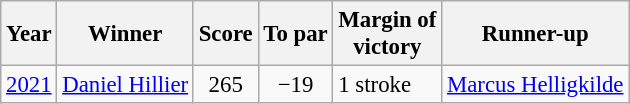<table class=wikitable style="font-size:95%">
<tr>
<th>Year</th>
<th>Winner</th>
<th>Score</th>
<th>To par</th>
<th>Margin of<br>victory</th>
<th>Runner-up</th>
</tr>
<tr>
<td><a href='#'>2021</a></td>
<td> <a href='#'>Daniel Hillier</a></td>
<td align=center>265</td>
<td align=center>−19</td>
<td>1 stroke</td>
<td> <a href='#'>Marcus Helligkilde</a></td>
</tr>
</table>
